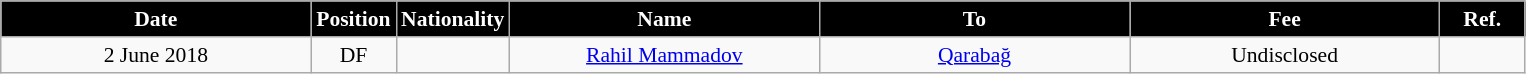<table class="wikitable"  style="text-align:center; font-size:90%; ">
<tr>
<th style="background:#000000; color:#FFFFFF; width:200px;">Date</th>
<th style="background:#000000; color:#FFFFFF; width:50px;">Position</th>
<th style="background:#000000; color:#FFFFFF; width:50px;">Nationality</th>
<th style="background:#000000; color:#FFFFFF; width:200px;">Name</th>
<th style="background:#000000; color:#FFFFFF; width:200px;">To</th>
<th style="background:#000000; color:#FFFFFF; width:200px;">Fee</th>
<th style="background:#000000; color:#FFFFFF; width:50px;">Ref.</th>
</tr>
<tr>
<td>2 June 2018</td>
<td>DF</td>
<td></td>
<td><a href='#'>Rahil Mammadov</a></td>
<td><a href='#'>Qarabağ</a></td>
<td>Undisclosed</td>
<td></td>
</tr>
</table>
